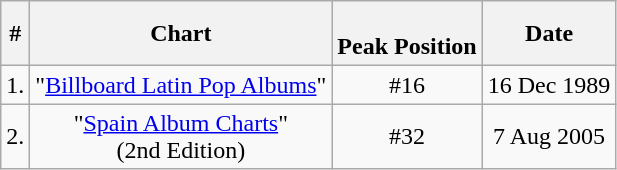<table class="wikitable">
<tr>
<th>#</th>
<th>Chart</th>
<th><br>Peak Position</th>
<th>Date</th>
</tr>
<tr>
<td>1.</td>
<td style="text-align:center;">"<a href='#'>Billboard Latin Pop Albums</a>"</td>
<td style="text-align:center;">#16</td>
<td style="text-align:center;">16 Dec 1989</td>
</tr>
<tr>
<td>2.</td>
<td style="text-align:center;">"<a href='#'>Spain Album Charts</a>"<br>(2nd Edition)</td>
<td style="text-align:center;">#32</td>
<td style="text-align:center;">7 Aug 2005</td>
</tr>
</table>
